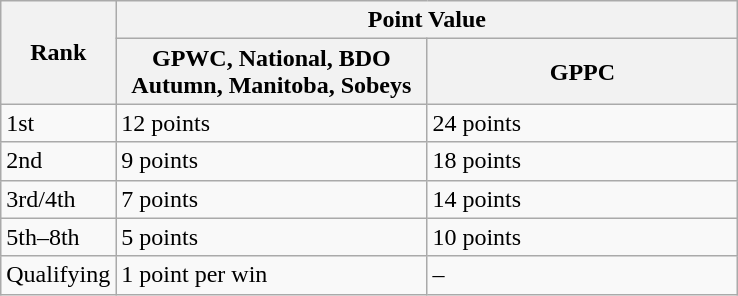<table class="wikitable">
<tr>
<th rowspan=2>Rank</th>
<th colspan=2>Point Value</th>
</tr>
<tr>
<th width=200>GPWC, National, BDO <br> Autumn, Manitoba, Sobeys</th>
<th width=200>GPPC</th>
</tr>
<tr>
<td>1st</td>
<td>12 points</td>
<td>24 points</td>
</tr>
<tr>
<td>2nd</td>
<td>9 points</td>
<td>18 points</td>
</tr>
<tr>
<td>3rd/4th</td>
<td>7 points</td>
<td>14 points</td>
</tr>
<tr>
<td>5th–8th</td>
<td>5 points</td>
<td>10 points</td>
</tr>
<tr>
<td>Qualifying</td>
<td>1 point per win</td>
<td>–</td>
</tr>
</table>
